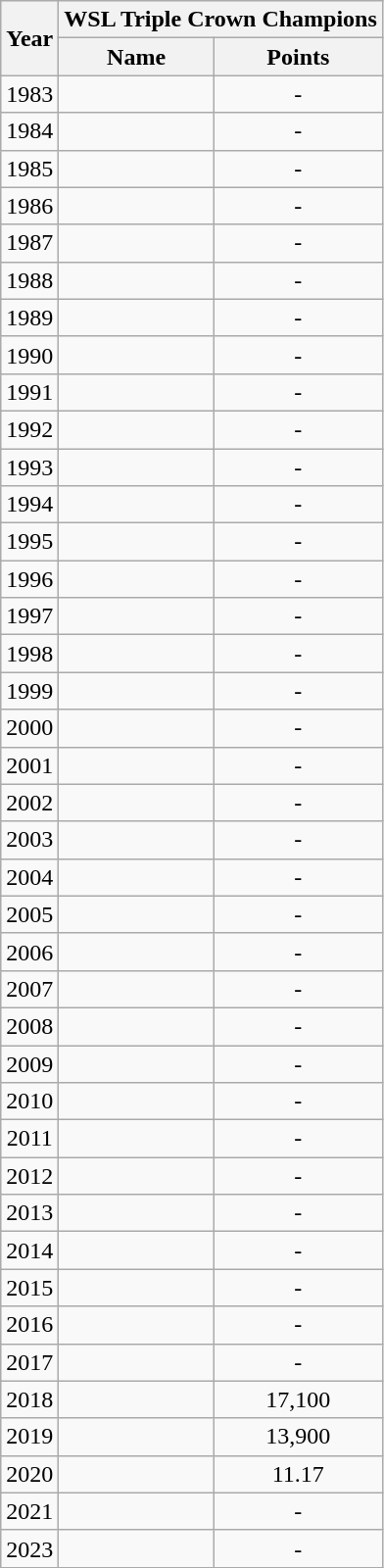<table class="wikitable">
<tr>
<th rowspan="2">Year</th>
<th colspan="2">WSL Triple Crown Champions</th>
</tr>
<tr>
<th>Name</th>
<th>Points</th>
</tr>
<tr>
<td style="text-align:center;">1983</td>
<td></td>
<td style="text-align:center;">-</td>
</tr>
<tr>
<td style="text-align:center;">1984</td>
<td></td>
<td style="text-align:center;">-</td>
</tr>
<tr>
<td style="text-align:center;">1985</td>
<td></td>
<td style="text-align:center;">-</td>
</tr>
<tr>
<td style="text-align:center;">1986</td>
<td></td>
<td style="text-align:center;">-</td>
</tr>
<tr>
<td style="text-align:center;">1987</td>
<td></td>
<td style="text-align:center;">-</td>
</tr>
<tr>
<td style="text-align:center;">1988</td>
<td></td>
<td style="text-align:center;">-</td>
</tr>
<tr>
<td style="text-align:center;">1989</td>
<td></td>
<td style="text-align:center;">-</td>
</tr>
<tr>
<td style="text-align:center;">1990</td>
<td></td>
<td style="text-align:center;">-</td>
</tr>
<tr>
<td style="text-align:center;">1991</td>
<td></td>
<td style="text-align:center;">-</td>
</tr>
<tr>
<td style="text-align:center;">1992</td>
<td></td>
<td style="text-align:center;">-</td>
</tr>
<tr>
<td style="text-align:center;">1993</td>
<td></td>
<td style="text-align:center;">-</td>
</tr>
<tr>
<td style="text-align:center;">1994</td>
<td></td>
<td style="text-align:center;">-</td>
</tr>
<tr>
<td style="text-align:center;">1995</td>
<td></td>
<td style="text-align:center;">-</td>
</tr>
<tr>
<td style="text-align:center;">1996</td>
<td></td>
<td style="text-align:center;">-</td>
</tr>
<tr>
<td style="text-align:center;">1997</td>
<td></td>
<td style="text-align:center;">-</td>
</tr>
<tr>
<td style="text-align:center;">1998</td>
<td></td>
<td style="text-align:center;">-</td>
</tr>
<tr>
<td style="text-align:center;">1999</td>
<td></td>
<td style="text-align:center;">-</td>
</tr>
<tr>
<td style="text-align:center;">2000</td>
<td></td>
<td style="text-align:center;">-</td>
</tr>
<tr>
<td style="text-align:center;">2001</td>
<td></td>
<td style="text-align:center;">-</td>
</tr>
<tr>
<td style="text-align:center;">2002</td>
<td></td>
<td style="text-align:center;">-</td>
</tr>
<tr>
<td style="text-align:center;">2003</td>
<td></td>
<td style="text-align:center;">-</td>
</tr>
<tr>
<td style="text-align:center;">2004</td>
<td></td>
<td style="text-align:center;">-</td>
</tr>
<tr>
<td style="text-align:center;">2005</td>
<td></td>
<td style="text-align:center;">-</td>
</tr>
<tr>
<td style="text-align:center;">2006</td>
<td></td>
<td style="text-align:center;">-</td>
</tr>
<tr>
<td style="text-align:center;">2007</td>
<td></td>
<td style="text-align:center;">-</td>
</tr>
<tr>
<td style="text-align:center;">2008</td>
<td></td>
<td style="text-align:center;">-</td>
</tr>
<tr>
<td style="text-align:center;">2009</td>
<td></td>
<td style="text-align:center;">-</td>
</tr>
<tr>
<td style="text-align:center;">2010</td>
<td></td>
<td style="text-align:center;">-</td>
</tr>
<tr>
<td style="text-align:center;">2011</td>
<td></td>
<td style="text-align:center;">-</td>
</tr>
<tr>
<td style="text-align:center;">2012</td>
<td></td>
<td style="text-align:center;">-</td>
</tr>
<tr>
<td style="text-align:center;">2013</td>
<td></td>
<td style="text-align:center;">-</td>
</tr>
<tr>
<td style="text-align:center;">2014</td>
<td></td>
<td style="text-align:center;">-</td>
</tr>
<tr>
<td style="text-align:center;">2015</td>
<td></td>
<td style="text-align:center;">-</td>
</tr>
<tr>
<td style="text-align:center;">2016</td>
<td></td>
<td style="text-align:center;">-</td>
</tr>
<tr>
<td style="text-align:center;">2017</td>
<td></td>
<td style="text-align:center;">-</td>
</tr>
<tr>
<td style="text-align:center;">2018</td>
<td></td>
<td style="text-align:center;">17,100</td>
</tr>
<tr>
<td style="text-align:center;">2019</td>
<td></td>
<td style="text-align:center;">13,900</td>
</tr>
<tr>
<td style="text-align:center;">2020</td>
<td></td>
<td style="text-align:center;">11.17</td>
</tr>
<tr>
<td style="text-align:center;">2021</td>
<td></td>
<td style="text-align:center;">-</td>
</tr>
<tr>
<td style="text-align:center;">2023</td>
<td></td>
<td style="text-align:center;">-</td>
</tr>
</table>
